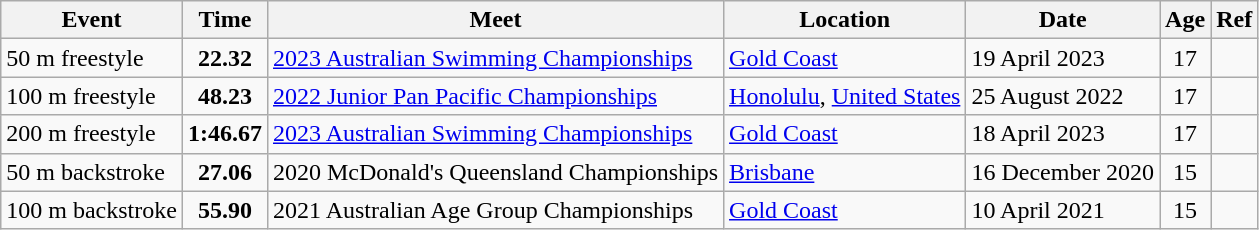<table class="wikitable">
<tr>
<th>Event</th>
<th>Time</th>
<th>Meet</th>
<th>Location</th>
<th>Date</th>
<th>Age</th>
<th>Ref</th>
</tr>
<tr>
<td>50 m freestyle</td>
<td style="text-align:center;"><strong>22.32</strong></td>
<td><a href='#'>2023 Australian Swimming Championships</a></td>
<td><a href='#'>Gold Coast</a></td>
<td>19 April 2023</td>
<td style="text-align:center;">17</td>
<td style="text-align:center;"></td>
</tr>
<tr>
<td>100 m freestyle</td>
<td style="text-align:center;"><strong>48.23</strong></td>
<td><a href='#'>2022 Junior Pan Pacific Championships</a></td>
<td><a href='#'>Honolulu</a>, <a href='#'>United States</a></td>
<td>25 August 2022</td>
<td style="text-align:center;">17</td>
<td style="text-align:center;"></td>
</tr>
<tr>
<td>200 m freestyle</td>
<td style="text-align:center;"><strong>1:46.67</strong></td>
<td><a href='#'>2023 Australian Swimming Championships</a></td>
<td><a href='#'>Gold Coast</a></td>
<td>18 April 2023</td>
<td style="text-align:center;">17</td>
<td style="text-align:center;"></td>
</tr>
<tr>
<td>50 m backstroke</td>
<td style="text-align:center;"><strong>27.06</strong></td>
<td>2020 McDonald's Queensland Championships</td>
<td><a href='#'>Brisbane</a></td>
<td>16 December 2020</td>
<td style="text-align:center;">15</td>
<td style="text-align:center;"></td>
</tr>
<tr>
<td>100 m backstroke</td>
<td style="text-align:center;"><strong>55.90</strong></td>
<td>2021 Australian Age Group Championships</td>
<td><a href='#'>Gold Coast</a></td>
<td>10 April 2021</td>
<td style="text-align:center;">15</td>
<td style="text-align:center;"></td>
</tr>
</table>
